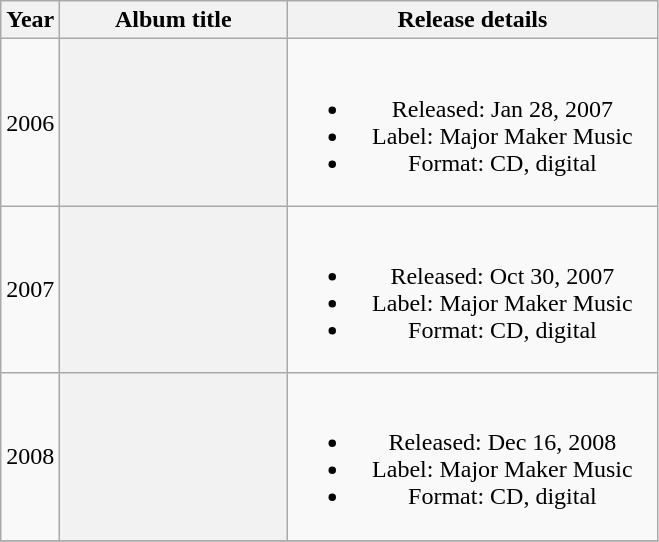<table class="wikitable plainrowheaders" style="text-align:center;">
<tr>
<th>Year</th>
<th scope="col" rowspan="1" style="width:9em;">Album title</th>
<th scope="col" rowspan="1" style="width:15em;">Release details</th>
</tr>
<tr>
<td>2006</td>
<th></th>
<td><br><ul><li>Released: Jan 28, 2007</li><li>Label: Major Maker Music</li><li>Format: CD, digital</li></ul></td>
</tr>
<tr>
<td>2007</td>
<th></th>
<td><br><ul><li>Released: Oct 30, 2007</li><li>Label: Major Maker Music</li><li>Format: CD, digital</li></ul></td>
</tr>
<tr>
<td>2008</td>
<th></th>
<td><br><ul><li>Released: Dec 16, 2008</li><li>Label: Major Maker Music</li><li>Format: CD, digital</li></ul></td>
</tr>
<tr>
</tr>
</table>
